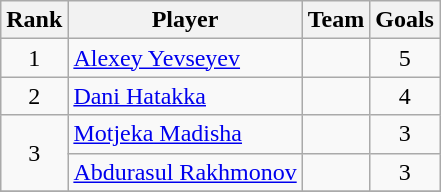<table class="wikitable">
<tr>
<th>Rank</th>
<th>Player</th>
<th>Team</th>
<th>Goals</th>
</tr>
<tr>
<td align=center>1</td>
<td> <a href='#'>Alexey Yevseyev</a></td>
<td></td>
<td align=center>5</td>
</tr>
<tr>
<td align=center>2</td>
<td> <a href='#'>Dani Hatakka</a></td>
<td></td>
<td align=center>4</td>
</tr>
<tr>
<td align=center rowspan="2">3</td>
<td> <a href='#'>Motjeka Madisha</a></td>
<td></td>
<td align=center>3</td>
</tr>
<tr>
<td> <a href='#'>Abdurasul Rakhmonov</a></td>
<td></td>
<td align=center>3</td>
</tr>
<tr>
</tr>
</table>
